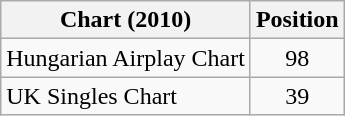<table class="wikitable">
<tr>
<th scope="col">Chart (2010)</th>
<th scope="col">Position</th>
</tr>
<tr>
<td>Hungarian Airplay Chart</td>
<td style="text-align:center;">98</td>
</tr>
<tr>
<td>UK Singles Chart</td>
<td style="text-align:center;">39</td>
</tr>
</table>
